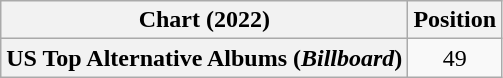<table class="wikitable sortable plainrowheaders" style="text-align:center">
<tr>
<th scope="col">Chart (2022)</th>
<th scope="col">Position</th>
</tr>
<tr>
<th scope="row">US Top Alternative Albums (<em>Billboard</em>)</th>
<td>49</td>
</tr>
</table>
